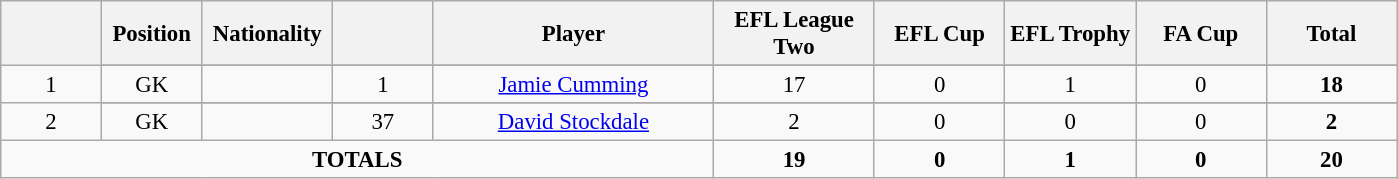<table class="wikitable" style="font-size: 95%; text-align: center;">
<tr>
<th width=60></th>
<th width=60>Position</th>
<th width=80>Nationality</th>
<th width=60></th>
<th width=180>Player</th>
<th width=100>EFL League Two</th>
<th width=80>EFL Cup</th>
<th width=80>EFL Trophy</th>
<th width=80>FA Cup</th>
<th width=80>Total</th>
</tr>
<tr>
<td rowspan="2">1</td>
</tr>
<tr>
<td>GK</td>
<td></td>
<td>1</td>
<td><a href='#'>Jamie Cumming</a></td>
<td>17</td>
<td>0</td>
<td>1</td>
<td>0</td>
<td><strong>18</strong></td>
</tr>
<tr>
<td rowspan="2">2</td>
</tr>
<tr>
<td>GK</td>
<td></td>
<td>37</td>
<td><a href='#'>David Stockdale</a></td>
<td>2</td>
<td>0</td>
<td>0</td>
<td>0</td>
<td><strong>2</strong></td>
</tr>
<tr>
<td colspan=5><strong>TOTALS</strong></td>
<td><strong>19</strong></td>
<td><strong>0</strong></td>
<td><strong>1</strong></td>
<td><strong>0</strong></td>
<td><strong>20</strong></td>
</tr>
</table>
